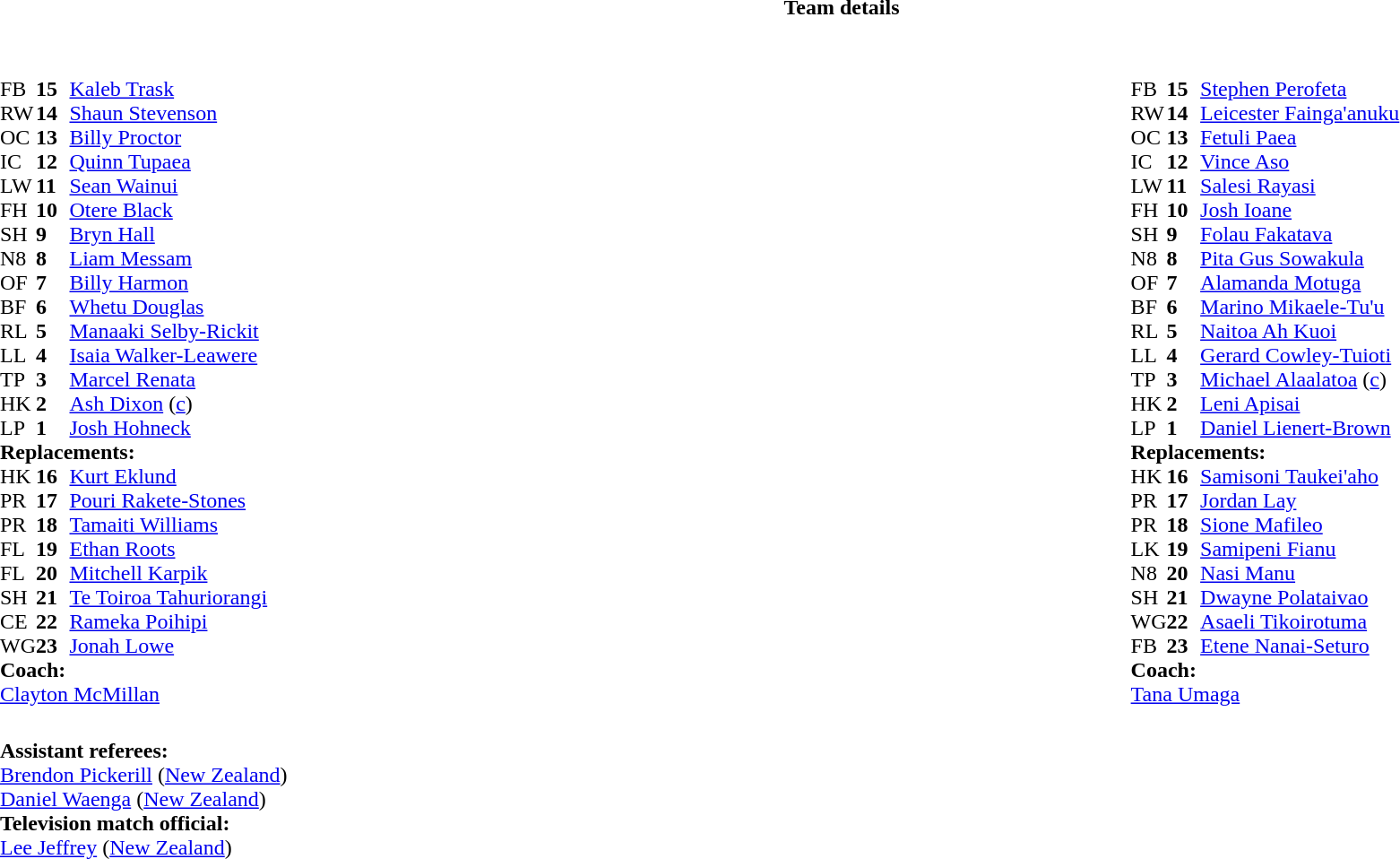<table border="0" class="collapsible collapsed" style="width:100%">
<tr>
<th>Team details</th>
</tr>
<tr>
<td><br><table style="width:100%">
<tr>
<td style="vertical-align:top; width:50%"><br><table cellspacing="0" cellpadding="0">
<tr>
<th width="25"></th>
<th width="25"></th>
</tr>
<tr>
<td>FB</td>
<td><strong>15</strong></td>
<td><a href='#'>Kaleb Trask</a></td>
</tr>
<tr>
<td>RW</td>
<td><strong>14</strong></td>
<td><a href='#'>Shaun Stevenson</a></td>
</tr>
<tr>
<td>OC</td>
<td><strong>13</strong></td>
<td><a href='#'>Billy Proctor</a></td>
</tr>
<tr>
<td>IC</td>
<td><strong>12</strong></td>
<td><a href='#'>Quinn Tupaea</a></td>
</tr>
<tr>
<td>LW</td>
<td><strong>11</strong></td>
<td><a href='#'>Sean Wainui</a></td>
</tr>
<tr>
<td>FH</td>
<td><strong>10</strong></td>
<td><a href='#'>Otere Black</a></td>
</tr>
<tr>
<td>SH</td>
<td><strong>9</strong></td>
<td><a href='#'>Bryn Hall</a></td>
</tr>
<tr>
<td>N8</td>
<td><strong>8</strong></td>
<td><a href='#'>Liam Messam</a></td>
</tr>
<tr>
<td>OF</td>
<td><strong>7</strong></td>
<td><a href='#'>Billy Harmon</a></td>
</tr>
<tr>
<td>BF</td>
<td><strong>6</strong></td>
<td><a href='#'>Whetu Douglas</a></td>
</tr>
<tr>
<td>RL</td>
<td><strong>5</strong></td>
<td><a href='#'>Manaaki Selby-Rickit</a></td>
</tr>
<tr>
<td>LL</td>
<td><strong>4</strong></td>
<td><a href='#'>Isaia Walker-Leawere</a></td>
</tr>
<tr>
<td>TP</td>
<td><strong>3</strong></td>
<td><a href='#'>Marcel Renata</a></td>
</tr>
<tr>
<td>HK</td>
<td><strong>2</strong></td>
<td><a href='#'>Ash Dixon</a> (<a href='#'>c</a>)</td>
</tr>
<tr>
<td>LP</td>
<td><strong>1</strong></td>
<td><a href='#'>Josh Hohneck</a></td>
</tr>
<tr>
<td colspan="3"><strong>Replacements:</strong></td>
</tr>
<tr>
<td>HK</td>
<td><strong>16</strong></td>
<td><a href='#'>Kurt Eklund</a></td>
</tr>
<tr>
<td>PR</td>
<td><strong>17</strong></td>
<td><a href='#'>Pouri Rakete-Stones</a></td>
</tr>
<tr>
<td>PR</td>
<td><strong>18</strong></td>
<td><a href='#'>Tamaiti Williams</a></td>
</tr>
<tr>
<td>FL</td>
<td><strong>19</strong></td>
<td><a href='#'>Ethan Roots</a></td>
</tr>
<tr>
<td>FL</td>
<td><strong>20</strong></td>
<td><a href='#'>Mitchell Karpik</a></td>
</tr>
<tr>
<td>SH</td>
<td><strong>21</strong></td>
<td><a href='#'>Te Toiroa Tahuriorangi</a></td>
</tr>
<tr>
<td>CE</td>
<td><strong>22</strong></td>
<td><a href='#'>Rameka Poihipi</a></td>
</tr>
<tr>
<td>WG</td>
<td><strong>23</strong></td>
<td><a href='#'>Jonah Lowe</a></td>
</tr>
<tr>
<td colspan="3"><strong>Coach:</strong></td>
</tr>
<tr>
<td colspan="4"> <a href='#'>Clayton McMillan</a></td>
</tr>
</table>
</td>
<td style="vertical-align:top"></td>
<td style="vertical-align:top;width:50%"><br><table cellspacing="0" cellpadding="0" style="margin:auto">
<tr>
<th width="25"></th>
<th width="25"></th>
</tr>
<tr>
<td>FB</td>
<td><strong>15</strong></td>
<td> <a href='#'>Stephen Perofeta</a></td>
</tr>
<tr>
<td>RW</td>
<td><strong>14</strong></td>
<td> <a href='#'>Leicester Fainga'anuku</a></td>
</tr>
<tr>
<td>OC</td>
<td><strong>13</strong></td>
<td> <a href='#'>Fetuli Paea</a></td>
</tr>
<tr>
<td>IC</td>
<td><strong>12</strong></td>
<td> <a href='#'>Vince Aso</a></td>
</tr>
<tr>
<td>LW</td>
<td><strong>11</strong></td>
<td> <a href='#'>Salesi Rayasi</a></td>
</tr>
<tr>
<td>FH</td>
<td><strong>10</strong></td>
<td> <a href='#'>Josh Ioane</a></td>
</tr>
<tr>
<td>SH</td>
<td><strong>9</strong></td>
<td> <a href='#'>Folau Fakatava</a></td>
</tr>
<tr>
<td>N8</td>
<td><strong>8</strong></td>
<td> <a href='#'>Pita Gus Sowakula</a></td>
</tr>
<tr>
<td>OF</td>
<td><strong>7</strong></td>
<td> <a href='#'>Alamanda Motuga</a></td>
</tr>
<tr>
<td>BF</td>
<td><strong>6</strong></td>
<td> <a href='#'>Marino Mikaele-Tu'u</a></td>
</tr>
<tr>
<td>RL</td>
<td><strong>5</strong></td>
<td> <a href='#'>Naitoa Ah Kuoi</a></td>
</tr>
<tr>
<td>LL</td>
<td><strong>4</strong></td>
<td> <a href='#'>Gerard Cowley-Tuioti</a></td>
</tr>
<tr>
<td>TP</td>
<td><strong>3</strong></td>
<td> <a href='#'>Michael Alaalatoa</a> (<a href='#'>c</a>)</td>
</tr>
<tr>
<td>HK</td>
<td><strong>2</strong></td>
<td> <a href='#'>Leni Apisai</a></td>
</tr>
<tr>
<td>LP</td>
<td><strong>1</strong></td>
<td> <a href='#'>Daniel Lienert-Brown</a></td>
</tr>
<tr>
<td colspan="3"><strong>Replacements:</strong></td>
</tr>
<tr>
<td>HK</td>
<td><strong>16</strong></td>
<td> <a href='#'>Samisoni Taukei'aho</a></td>
</tr>
<tr>
<td>PR</td>
<td><strong>17</strong></td>
<td> <a href='#'>Jordan Lay</a></td>
</tr>
<tr>
<td>PR</td>
<td><strong>18</strong></td>
<td> <a href='#'>Sione Mafileo</a></td>
</tr>
<tr>
<td>LK</td>
<td><strong>19</strong></td>
<td> <a href='#'>Samipeni Fianu</a></td>
</tr>
<tr>
<td>N8</td>
<td><strong>20</strong></td>
<td> <a href='#'>Nasi Manu</a></td>
</tr>
<tr>
<td>SH</td>
<td><strong>21</strong></td>
<td> <a href='#'>Dwayne Polataivao</a></td>
</tr>
<tr>
<td>WG</td>
<td><strong>22</strong></td>
<td> <a href='#'>Asaeli Tikoirotuma</a></td>
</tr>
<tr>
<td>FB</td>
<td><strong>23</strong></td>
<td> <a href='#'>Etene Nanai-Seturo</a></td>
</tr>
<tr>
<td colspan="3"><strong>Coach:</strong></td>
</tr>
<tr>
<td colspan="4"> <a href='#'>Tana Umaga</a></td>
</tr>
</table>
</td>
</tr>
</table>
<table style="width:100%">
<tr>
<td><br><strong>Assistant referees:</strong>
<br><a href='#'>Brendon Pickerill</a> (<a href='#'>New Zealand</a>)
<br><a href='#'>Daniel Waenga</a> (<a href='#'>New Zealand</a>)
<br><strong>Television match official:</strong>
<br><a href='#'>Lee Jeffrey</a> (<a href='#'>New Zealand</a>)</td>
</tr>
</table>
</td>
</tr>
</table>
